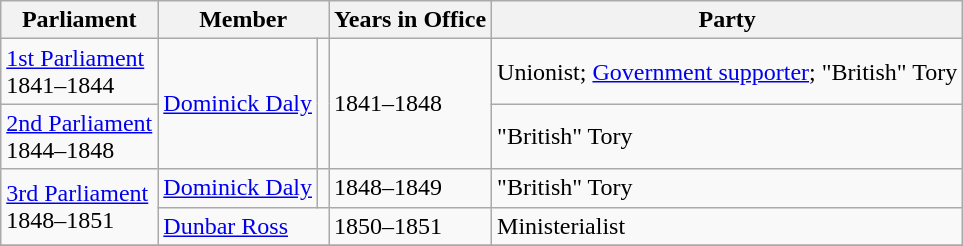<table class="wikitable">
<tr>
<th>Parliament</th>
<th colspan="2">Member</th>
<th>Years in Office</th>
<th>Party</th>
</tr>
<tr>
<td><a href='#'>1st Parliament</a><br>1841–1844</td>
<td rowspan = "2"><a href='#'>Dominick Daly</a></td>
<td rowspan = "2"></td>
<td rowspan = "2">1841–1848</td>
<td>Unionist; <a href='#'>Government supporter</a>; "British" Tory</td>
</tr>
<tr>
<td><a href='#'>2nd Parliament</a><br>1844–1848</td>
<td>"British" Tory</td>
</tr>
<tr>
<td rowspan="2"><a href='#'>3rd Parliament</a><br>1848–1851</td>
<td><a href='#'>Dominick Daly</a></td>
<td></td>
<td>1848–1849</td>
<td>"British" Tory</td>
</tr>
<tr>
<td colspan = "2"><a href='#'>Dunbar Ross</a></td>
<td>1850–1851</td>
<td>Ministerialist</td>
</tr>
<tr>
</tr>
</table>
